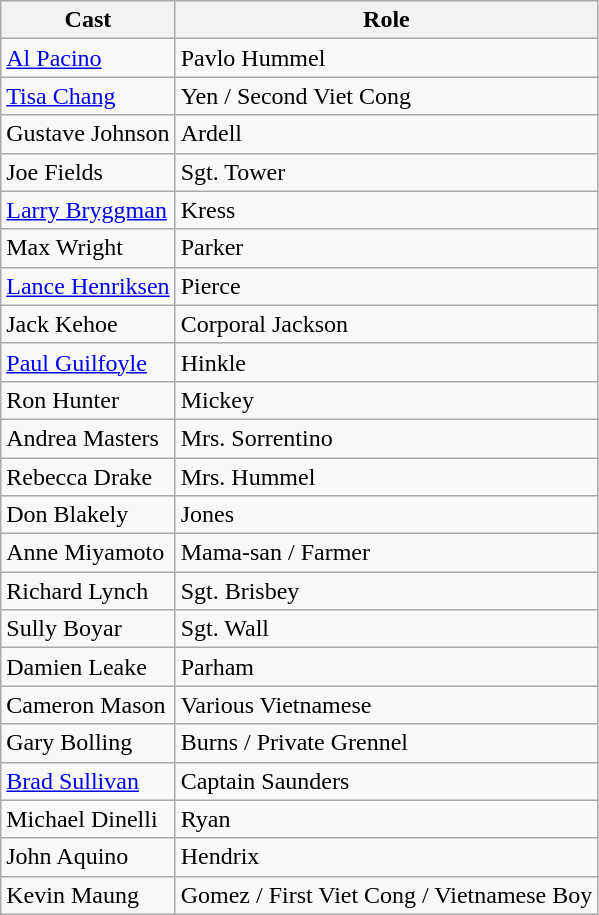<table class="wikitable">
<tr>
<th>Cast <br></th>
<th>Role</th>
</tr>
<tr>
<td><a href='#'>Al Pacino</a></td>
<td>Pavlo Hummel</td>
</tr>
<tr>
<td><a href='#'>Tisa Chang</a></td>
<td>Yen / Second Viet Cong</td>
</tr>
<tr>
<td>Gustave Johnson</td>
<td>Ardell</td>
</tr>
<tr>
<td>Joe Fields</td>
<td>Sgt. Tower</td>
</tr>
<tr>
<td><a href='#'>Larry Bryggman</a></td>
<td>Kress</td>
</tr>
<tr>
<td>Max Wright</td>
<td>Parker</td>
</tr>
<tr>
<td><a href='#'>Lance Henriksen</a></td>
<td>Pierce</td>
</tr>
<tr>
<td>Jack Kehoe</td>
<td>Corporal Jackson</td>
</tr>
<tr>
<td><a href='#'>Paul Guilfoyle</a></td>
<td>Hinkle</td>
</tr>
<tr>
<td>Ron Hunter</td>
<td>Mickey</td>
</tr>
<tr>
<td>Andrea Masters</td>
<td>Mrs. Sorrentino</td>
</tr>
<tr>
<td>Rebecca Drake</td>
<td>Mrs. Hummel</td>
</tr>
<tr>
<td>Don Blakely</td>
<td>Jones</td>
</tr>
<tr>
<td>Anne Miyamoto</td>
<td>Mama-san / Farmer</td>
</tr>
<tr>
<td>Richard Lynch</td>
<td>Sgt. Brisbey</td>
</tr>
<tr>
<td>Sully Boyar</td>
<td>Sgt. Wall</td>
</tr>
<tr>
<td>Damien Leake</td>
<td>Parham</td>
</tr>
<tr>
<td>Cameron Mason</td>
<td>Various Vietnamese</td>
</tr>
<tr>
<td>Gary Bolling</td>
<td>Burns / Private Grennel</td>
</tr>
<tr>
<td><a href='#'>Brad Sullivan</a></td>
<td>Captain Saunders</td>
</tr>
<tr>
<td>Michael Dinelli</td>
<td>Ryan</td>
</tr>
<tr>
<td>John Aquino</td>
<td>Hendrix</td>
</tr>
<tr>
<td>Kevin Maung</td>
<td>Gomez / First Viet Cong / Vietnamese Boy</td>
</tr>
</table>
